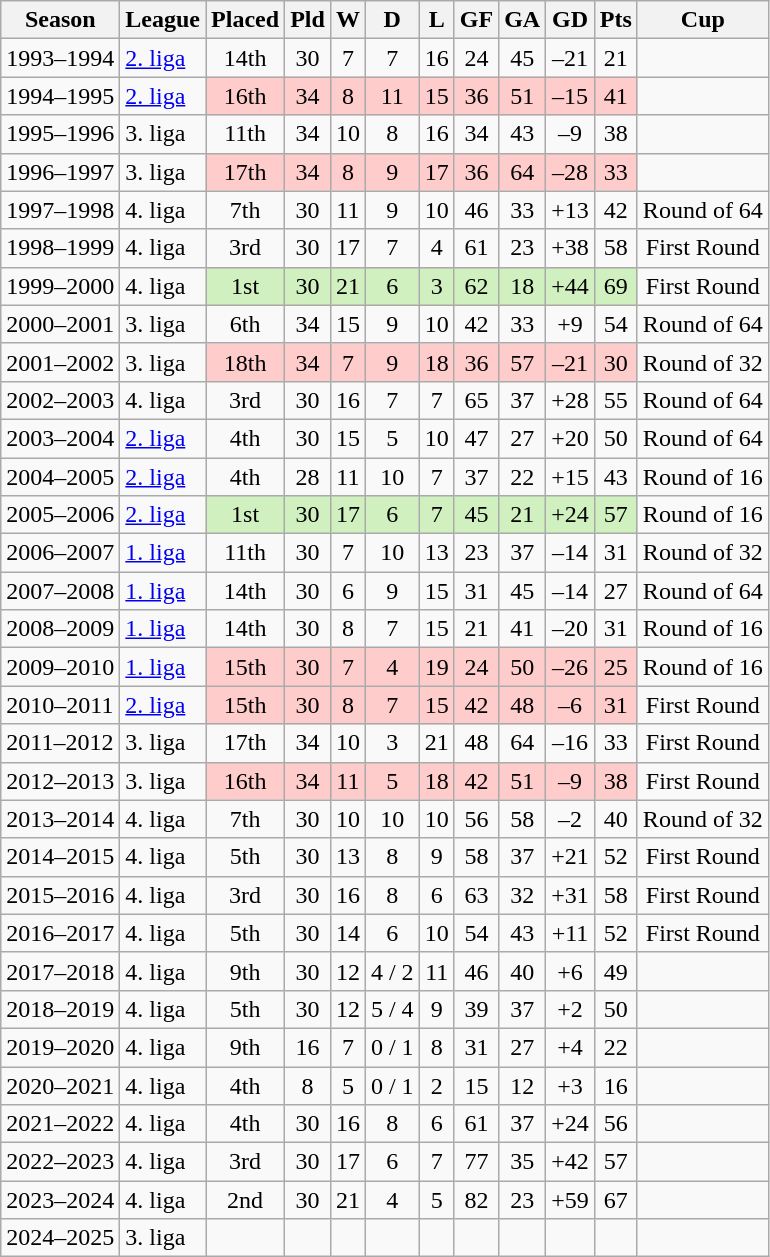<table class="wikitable sortable">
<tr>
<th>Season</th>
<th>League</th>
<th>Placed</th>
<th>Pld</th>
<th>W</th>
<th>D</th>
<th>L</th>
<th>GF</th>
<th>GA</th>
<th>GD</th>
<th>Pts</th>
<th>Cup</th>
</tr>
<tr>
<td>1993–1994</td>
<td><a href='#'>2. liga</a></td>
<td style="text-align:center">14th</td>
<td style="text-align:center">30</td>
<td style="text-align:center">7</td>
<td style="text-align:center">7</td>
<td style="text-align:center">16</td>
<td style="text-align:center">24</td>
<td style="text-align:center">45</td>
<td style="text-align:center">–21</td>
<td style="text-align:center">21</td>
<td style="text-align:center"></td>
</tr>
<tr>
<td>1994–1995</td>
<td><a href='#'>2. liga</a></td>
<td style="background: #FFCCCC; text-align:center">16th</td>
<td style="background: #FFCCCC; text-align:center">34</td>
<td style="background: #FFCCCC; text-align:center">8</td>
<td style="background: #FFCCCC; text-align:center">11</td>
<td style="background: #FFCCCC; text-align:center">15</td>
<td style="background: #FFCCCC; text-align:center">36</td>
<td style="background: #FFCCCC; text-align:center">51</td>
<td style="background: #FFCCCC; text-align:center">–15</td>
<td style="background: #FFCCCC; text-align:center">41</td>
<td style="text-align:center"></td>
</tr>
<tr>
<td>1995–1996</td>
<td>3. liga</td>
<td style="text-align:center">11th</td>
<td style="text-align:center">34</td>
<td style="text-align:center">10</td>
<td style="text-align:center">8</td>
<td style="text-align:center">16</td>
<td style="text-align:center">34</td>
<td style="text-align:center">43</td>
<td style="text-align:center">–9</td>
<td style="text-align:center">38</td>
<td style="text-align:center"></td>
</tr>
<tr>
<td>1996–1997</td>
<td>3. liga</td>
<td style="background: #FFCCCC; text-align:center">17th</td>
<td style="background: #FFCCCC; text-align:center">34</td>
<td style="background: #FFCCCC; text-align:center">8</td>
<td style="background: #FFCCCC; text-align:center">9</td>
<td style="background: #FFCCCC; text-align:center">17</td>
<td style="background: #FFCCCC; text-align:center">36</td>
<td style="background: #FFCCCC; text-align:center">64</td>
<td style="background: #FFCCCC; text-align:center">–28</td>
<td style="background: #FFCCCC; text-align:center">33</td>
<td style="text-align:center"></td>
</tr>
<tr>
<td>1997–1998</td>
<td>4. liga</td>
<td style="text-align:center">7th</td>
<td style="text-align:center">30</td>
<td style="text-align:center">11</td>
<td style="text-align:center">9</td>
<td style="text-align:center">10</td>
<td style="text-align:center">46</td>
<td style="text-align:center">33</td>
<td style="text-align:center">+13</td>
<td style="text-align:center">42</td>
<td style="text-align:center">Round of 64</td>
</tr>
<tr>
<td>1998–1999</td>
<td>4. liga</td>
<td style="text-align:center">3rd</td>
<td style="text-align:center">30</td>
<td style="text-align:center">17</td>
<td style="text-align:center">7</td>
<td style="text-align:center">4</td>
<td style="text-align:center">61</td>
<td style="text-align:center">23</td>
<td style="text-align:center">+38</td>
<td style="text-align:center">58</td>
<td style="text-align:center">First Round</td>
</tr>
<tr>
<td>1999–2000</td>
<td>4. liga</td>
<td style="background: #D0F0C0; text-align:center">1st</td>
<td style="background: #D0F0C0; text-align:center">30</td>
<td style="background: #D0F0C0; text-align:center">21</td>
<td style="background: #D0F0C0; text-align:center">6</td>
<td style="background: #D0F0C0; text-align:center">3</td>
<td style="background: #D0F0C0; text-align:center">62</td>
<td style="background: #D0F0C0; text-align:center">18</td>
<td style="background: #D0F0C0; text-align:center">+44</td>
<td style="background: #D0F0C0; text-align:center">69</td>
<td style="text-align:center">First Round</td>
</tr>
<tr>
<td>2000–2001</td>
<td>3. liga</td>
<td style="text-align:center">6th</td>
<td style="text-align:center">34</td>
<td style="text-align:center">15</td>
<td style="text-align:center">9</td>
<td style="text-align:center">10</td>
<td style="text-align:center">42</td>
<td style="text-align:center">33</td>
<td style="text-align:center">+9</td>
<td style="text-align:center">54</td>
<td style="text-align:center">Round of 64</td>
</tr>
<tr>
<td>2001–2002</td>
<td>3. liga</td>
<td style="background: #FFCCCC; text-align:center">18th</td>
<td style="background: #FFCCCC; text-align:center">34</td>
<td style="background: #FFCCCC; text-align:center">7</td>
<td style="background: #FFCCCC; text-align:center">9</td>
<td style="background: #FFCCCC; text-align:center">18</td>
<td style="background: #FFCCCC; text-align:center">36</td>
<td style="background: #FFCCCC; text-align:center">57</td>
<td style="background: #FFCCCC; text-align:center">–21</td>
<td style="background: #FFCCCC; text-align:center">30</td>
<td style="text-align:center">Round of 32</td>
</tr>
<tr>
<td>2002–2003</td>
<td>4. liga</td>
<td style="text-align:center">3rd</td>
<td style="text-align:center">30</td>
<td style="text-align:center">16</td>
<td style="text-align:center">7</td>
<td style="text-align:center">7</td>
<td style="text-align:center">65</td>
<td style="text-align:center">37</td>
<td style="text-align:center">+28</td>
<td style="text-align:center">55</td>
<td style="text-align:center">Round of 64</td>
</tr>
<tr>
<td>2003–2004</td>
<td><a href='#'>2. liga</a></td>
<td style="text-align:center">4th</td>
<td style="text-align:center">30</td>
<td style="text-align:center">15</td>
<td style="text-align:center">5</td>
<td style="text-align:center">10</td>
<td style="text-align:center">47</td>
<td style="text-align:center">27</td>
<td style="text-align:center">+20</td>
<td style="text-align:center">50</td>
<td style="text-align:center">Round of 64</td>
</tr>
<tr>
<td>2004–2005</td>
<td><a href='#'>2. liga</a></td>
<td style="text-align:center">4th</td>
<td style="text-align:center">28</td>
<td style="text-align:center">11</td>
<td style="text-align:center">10</td>
<td style="text-align:center">7</td>
<td style="text-align:center">37</td>
<td style="text-align:center">22</td>
<td style="text-align:center">+15</td>
<td style="text-align:center">43</td>
<td style="text-align:center">Round of 16</td>
</tr>
<tr>
<td>2005–2006</td>
<td><a href='#'>2. liga</a></td>
<td style="background: #D0F0C0; text-align:center">1st</td>
<td style="background: #D0F0C0; text-align:center">30</td>
<td style="background: #D0F0C0; text-align:center">17</td>
<td style="background: #D0F0C0; text-align:center">6</td>
<td style="background: #D0F0C0; text-align:center">7</td>
<td style="background: #D0F0C0; text-align:center">45</td>
<td style="background: #D0F0C0; text-align:center">21</td>
<td style="background: #D0F0C0; text-align:center">+24</td>
<td style="background: #D0F0C0; text-align:center">57</td>
<td style="text-align:center">Round of 16</td>
</tr>
<tr>
<td>2006–2007</td>
<td><a href='#'>1. liga</a></td>
<td style="text-align:center">11th</td>
<td style="text-align:center">30</td>
<td style="text-align:center">7</td>
<td style="text-align:center">10</td>
<td style="text-align:center">13</td>
<td style="text-align:center">23</td>
<td style="text-align:center">37</td>
<td style="text-align:center">–14</td>
<td style="text-align:center">31</td>
<td style="text-align:center">Round of 32</td>
</tr>
<tr>
<td>2007–2008</td>
<td><a href='#'>1. liga</a></td>
<td style="text-align:center">14th</td>
<td style="text-align:center">30</td>
<td style="text-align:center">6</td>
<td style="text-align:center">9</td>
<td style="text-align:center">15</td>
<td style="text-align:center">31</td>
<td style="text-align:center">45</td>
<td style="text-align:center">–14</td>
<td style="text-align:center">27</td>
<td style="text-align:center">Round of 64</td>
</tr>
<tr>
<td>2008–2009</td>
<td><a href='#'>1. liga</a></td>
<td style="text-align:center">14th</td>
<td style="text-align:center">30</td>
<td style="text-align:center">8</td>
<td style="text-align:center">7</td>
<td style="text-align:center">15</td>
<td style="text-align:center">21</td>
<td style="text-align:center">41</td>
<td style="text-align:center">–20</td>
<td style="text-align:center">31</td>
<td style="text-align:center">Round of 16</td>
</tr>
<tr>
<td>2009–2010</td>
<td><a href='#'>1. liga</a></td>
<td style="background: #FFCCCC; text-align:center">15th</td>
<td style="background: #FFCCCC; text-align:center">30</td>
<td style="background: #FFCCCC; text-align:center">7</td>
<td style="background: #FFCCCC; text-align:center">4</td>
<td style="background: #FFCCCC; text-align:center">19</td>
<td style="background: #FFCCCC; text-align:center">24</td>
<td style="background: #FFCCCC; text-align:center">50</td>
<td style="background: #FFCCCC; text-align:center">–26</td>
<td style="background: #FFCCCC; text-align:center">25</td>
<td style="text-align:center">Round of 16</td>
</tr>
<tr>
<td>2010–2011</td>
<td><a href='#'>2. liga</a></td>
<td style="background: #FFCCCC; text-align:center">15th</td>
<td style="background: #FFCCCC; text-align:center">30</td>
<td style="background: #FFCCCC; text-align:center">8</td>
<td style="background: #FFCCCC; text-align:center">7</td>
<td style="background: #FFCCCC; text-align:center">15</td>
<td style="background: #FFCCCC; text-align:center">42</td>
<td style="background: #FFCCCC; text-align:center">48</td>
<td style="background: #FFCCCC; text-align:center">–6</td>
<td style="background: #FFCCCC; text-align:center">31</td>
<td style="text-align:center">First Round</td>
</tr>
<tr>
<td>2011–2012</td>
<td>3. liga</td>
<td style="text-align:center">17th</td>
<td style="text-align:center">34</td>
<td style="text-align:center">10</td>
<td style="text-align:center">3</td>
<td style="text-align:center">21</td>
<td style="text-align:center">48</td>
<td style="text-align:center">64</td>
<td style="text-align:center">–16</td>
<td style="text-align:center">33</td>
<td style="text-align:center">First Round</td>
</tr>
<tr>
<td>2012–2013</td>
<td>3. liga</td>
<td style="background: #FFCCCC; text-align:center">16th</td>
<td style="background: #FFCCCC; text-align:center">34</td>
<td style="background: #FFCCCC; text-align:center">11</td>
<td style="background: #FFCCCC; text-align:center">5</td>
<td style="background: #FFCCCC; text-align:center">18</td>
<td style="background: #FFCCCC; text-align:center">42</td>
<td style="background: #FFCCCC; text-align:center">51</td>
<td style="background: #FFCCCC; text-align:center">–9</td>
<td style="background: #FFCCCC; text-align:center">38</td>
<td style="text-align:center">First Round</td>
</tr>
<tr>
<td>2013–2014</td>
<td>4. liga</td>
<td style="text-align:center">7th</td>
<td style="text-align:center">30</td>
<td style="text-align:center">10</td>
<td style="text-align:center">10</td>
<td style="text-align:center">10</td>
<td style="text-align:center">56</td>
<td style="text-align:center">58</td>
<td style="text-align:center">–2</td>
<td style="text-align:center">40</td>
<td style="text-align:center">Round of 32</td>
</tr>
<tr>
<td>2014–2015</td>
<td>4. liga</td>
<td style="text-align:center">5th</td>
<td style="text-align:center">30</td>
<td style="text-align:center">13</td>
<td style="text-align:center">8</td>
<td style="text-align:center">9</td>
<td style="text-align:center">58</td>
<td style="text-align:center">37</td>
<td style="text-align:center">+21</td>
<td style="text-align:center">52</td>
<td style="text-align:center">First Round</td>
</tr>
<tr>
<td>2015–2016</td>
<td>4. liga</td>
<td style="text-align:center">3rd</td>
<td style="text-align:center">30</td>
<td style="text-align:center">16</td>
<td style="text-align:center">8</td>
<td style="text-align:center">6</td>
<td style="text-align:center">63</td>
<td style="text-align:center">32</td>
<td style="text-align:center">+31</td>
<td style="text-align:center">58</td>
<td style="text-align:center">First Round</td>
</tr>
<tr>
<td>2016–2017</td>
<td>4. liga</td>
<td style="text-align:center">5th</td>
<td style="text-align:center">30</td>
<td style="text-align:center">14</td>
<td style="text-align:center">6</td>
<td style="text-align:center">10</td>
<td style="text-align:center">54</td>
<td style="text-align:center">43</td>
<td style="text-align:center">+11</td>
<td style="text-align:center">52</td>
<td style="text-align:center">First Round</td>
</tr>
<tr>
<td>2017–2018</td>
<td>4. liga</td>
<td style="text-align:center">9th</td>
<td style="text-align:center">30</td>
<td style="text-align:center">12</td>
<td style="text-align:center">4 / 2</td>
<td style="text-align:center">11</td>
<td style="text-align:center">46</td>
<td style="text-align:center">40</td>
<td style="text-align:center">+6</td>
<td style="text-align:center">49</td>
<td style="text-align:center"></td>
</tr>
<tr>
<td>2018–2019</td>
<td>4. liga</td>
<td style="text-align:center">5th</td>
<td style="text-align:center">30</td>
<td style="text-align:center">12</td>
<td style="text-align:center">5 / 4</td>
<td style="text-align:center">9</td>
<td style="text-align:center">39</td>
<td style="text-align:center">37</td>
<td style="text-align:center">+2</td>
<td style="text-align:center">50</td>
<td style="text-align:center"></td>
</tr>
<tr>
<td>2019–2020</td>
<td>4. liga</td>
<td style="text-align:center">9th</td>
<td style="text-align:center">16</td>
<td style="text-align:center">7</td>
<td style="text-align:center">0 / 1</td>
<td style="text-align:center">8</td>
<td style="text-align:center">31</td>
<td style="text-align:center">27</td>
<td style="text-align:center">+4</td>
<td style="text-align:center">22</td>
<td style="text-align:center"></td>
</tr>
<tr>
<td>2020–2021</td>
<td>4. liga</td>
<td style="text-align:center">4th</td>
<td style="text-align:center">8</td>
<td style="text-align:center">5</td>
<td style="text-align:center">0 / 1</td>
<td style="text-align:center">2</td>
<td style="text-align:center">15</td>
<td style="text-align:center">12</td>
<td style="text-align:center">+3</td>
<td style="text-align:center">16</td>
<td style="text-align:center"></td>
</tr>
<tr>
<td>2021–2022</td>
<td>4. liga</td>
<td style="text-align:center">4th</td>
<td style="text-align:center">30</td>
<td style="text-align:center">16</td>
<td style="text-align:center">8</td>
<td style="text-align:center">6</td>
<td style="text-align:center">61</td>
<td style="text-align:center">37</td>
<td style="text-align:center">+24</td>
<td style="text-align:center">56</td>
<td style="text-align:center"></td>
</tr>
<tr>
<td>2022–2023</td>
<td>4. liga</td>
<td style="text-align:center">3rd</td>
<td style="text-align:center">30</td>
<td style="text-align:center">17</td>
<td style="text-align:center">6</td>
<td style="text-align:center">7</td>
<td style="text-align:center">77</td>
<td style="text-align:center">35</td>
<td style="text-align:center">+42</td>
<td style="text-align:center">57</td>
<td style="text-align:center"></td>
</tr>
<tr>
<td>2023–2024</td>
<td>4. liga</td>
<td style="text-align:center">2nd</td>
<td style="text-align:center">30</td>
<td style="text-align:center">21</td>
<td style="text-align:center">4</td>
<td style="text-align:center">5</td>
<td style="text-align:center">82</td>
<td style="text-align:center">23</td>
<td style="text-align:center">+59</td>
<td style="text-align:center">67</td>
<td style="text-align:center"></td>
</tr>
<tr>
<td>2024–2025</td>
<td>3. liga</td>
<td style="text-align:center"></td>
<td style="text-align:center"></td>
<td style="text-align:center"></td>
<td style="text-align:center"></td>
<td style="text-align:center"></td>
<td style="text-align:center"></td>
<td style="text-align:center"></td>
<td style="text-align:center"></td>
<td style="text-align:center"></td>
<td style="text-align:center"></td>
</tr>
</table>
